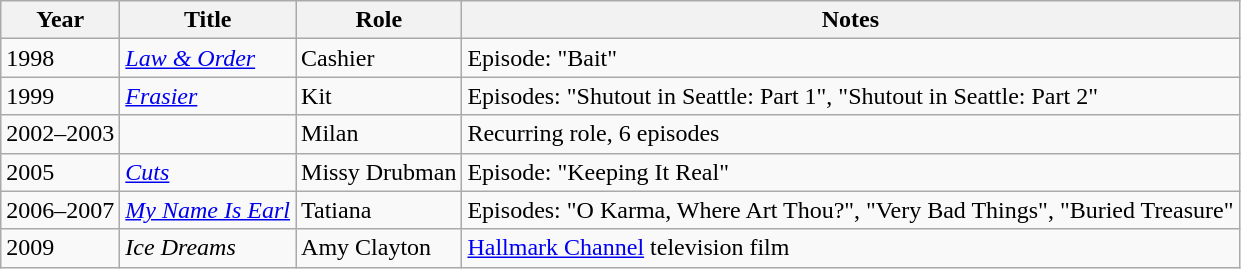<table class="wikitable sortable">
<tr>
<th>Year</th>
<th>Title</th>
<th>Role</th>
<th class="unsortable">Notes</th>
</tr>
<tr>
<td>1998</td>
<td><em><a href='#'>Law & Order</a></em></td>
<td>Cashier</td>
<td>Episode: "Bait"</td>
</tr>
<tr>
<td>1999</td>
<td><em><a href='#'>Frasier</a></em></td>
<td>Kit</td>
<td>Episodes: "Shutout in Seattle: Part 1", "Shutout in Seattle: Part 2"</td>
</tr>
<tr>
<td>2002–2003</td>
<td><em></em></td>
<td>Milan</td>
<td>Recurring role, 6 episodes</td>
</tr>
<tr>
<td>2005</td>
<td><em><a href='#'>Cuts</a></em></td>
<td>Missy Drubman</td>
<td>Episode: "Keeping It Real"</td>
</tr>
<tr>
<td>2006–2007</td>
<td><em><a href='#'>My Name Is Earl</a></em></td>
<td>Tatiana</td>
<td>Episodes: "O Karma, Where Art Thou?", "Very Bad Things", "Buried Treasure"</td>
</tr>
<tr>
<td>2009</td>
<td><em>Ice Dreams</em></td>
<td>Amy Clayton</td>
<td><a href='#'>Hallmark Channel</a> television film</td>
</tr>
</table>
